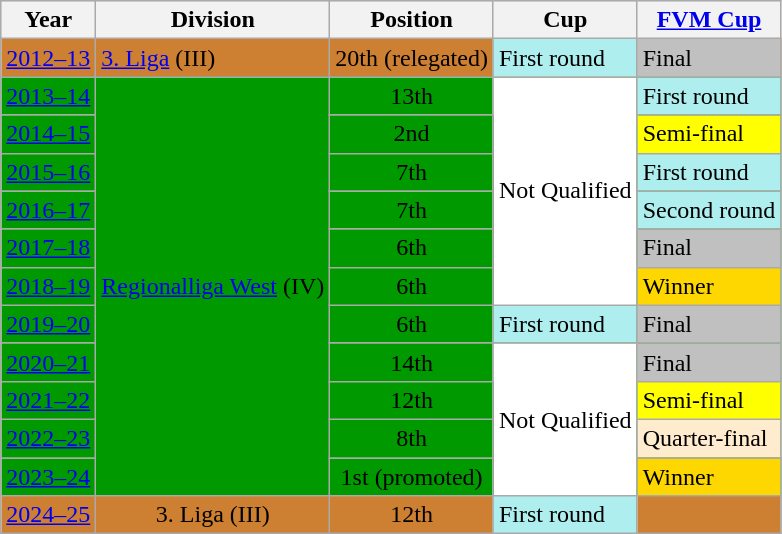<table class="wikitable collapsible expanded">
<tr align="center" bgcolor="#dfdfdf">
<th><strong>Year</strong></th>
<th><strong>Division</strong></th>
<th><strong>Position</strong></th>
<th><strong>Cup</strong></th>
<th><strong><a href='#'>FVM Cup</a></strong></th>
</tr>
<tr bgcolor=#CD7F32 align="center">
<td><a href='#'>2012–13</a></td>
<td align="left"><a href='#'>3. Liga</a> (III)</td>
<td>20th (relegated)</td>
<td align="left" bgcolor=#afeeee>First round</td>
<td align="left" bgcolor=silver>Final</td>
</tr>
<tr bgcolor=#009900 align="center">
<td><a href='#'>2013–14</a></td>
<td rowspan="11" align="left"><a href='#'>Regionalliga West</a> (IV)</td>
<td>13th</td>
<td rowspan="6" align="left" bgcolor="White">Not Qualified</td>
<td align="left" bgcolor=#afeeee>First round</td>
</tr>
<tr bgcolor=#009900 align="center">
<td><a href='#'>2014–15</a></td>
<td>2nd</td>
<td align="left" bgcolor=yellow>Semi-final</td>
</tr>
<tr bgcolor=#009900 align="center">
<td><a href='#'>2015–16</a></td>
<td>7th</td>
<td align="left" bgcolor=#afeeee>First round</td>
</tr>
<tr bgcolor=#009900 align="center">
<td><a href='#'>2016–17</a></td>
<td>7th</td>
<td bgcolor=#afeeee>Second round</td>
</tr>
<tr bgcolor=#009900 align="center">
<td><a href='#'>2017–18</a></td>
<td>6th</td>
<td align="left" bgcolor=silver>Final</td>
</tr>
<tr bgcolor=#009900 align="center">
<td><a href='#'>2018–19</a></td>
<td>6th</td>
<td align="left" bgcolor=gold>Winner</td>
</tr>
<tr bgcolor=#009900 align="center">
<td><a href='#'>2019–20</a></td>
<td>6th</td>
<td align="left" bgcolor=#afeeee>First round</td>
<td align="left" bgcolor=silver>Final</td>
</tr>
<tr bgcolor=#009900 align="center">
<td><a href='#'>2020–21</a></td>
<td>14th</td>
<td rowspan="4" align="left" bgcolor="White">Not Qualified</td>
<td align="left" bgcolor=silver>Final</td>
</tr>
<tr bgcolor=#009900 align="center">
<td><a href='#'>2021–22</a></td>
<td>12th</td>
<td align="left" bgcolor=yellow>Semi-final</td>
</tr>
<tr bgcolor=#009900 align="center">
<td><a href='#'>2022–23</a></td>
<td>8th</td>
<td align="left" bgcolor=#ffebcd>Quarter-final</td>
</tr>
<tr bgcolor=#009900 align="center">
<td><a href='#'>2023–24</a></td>
<td>1st (promoted)</td>
<td align="left" bgcolor=gold>Winner</td>
</tr>
<tr bgcolor=#CD7F32 align="center">
<td><a href='#'>2024–25</a></td>
<td>3. Liga (III)</td>
<td>12th</td>
<td align="left" bgcolor=#afeeee>First round</td>
<td></td>
</tr>
</table>
